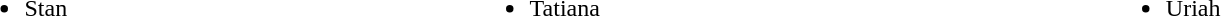<table width="90%">
<tr>
<td><br><ul><li>Stan</li></ul></td>
<td><br><ul><li>Tatiana</li></ul></td>
<td><br><ul><li>Uriah</li></ul></td>
</tr>
</table>
